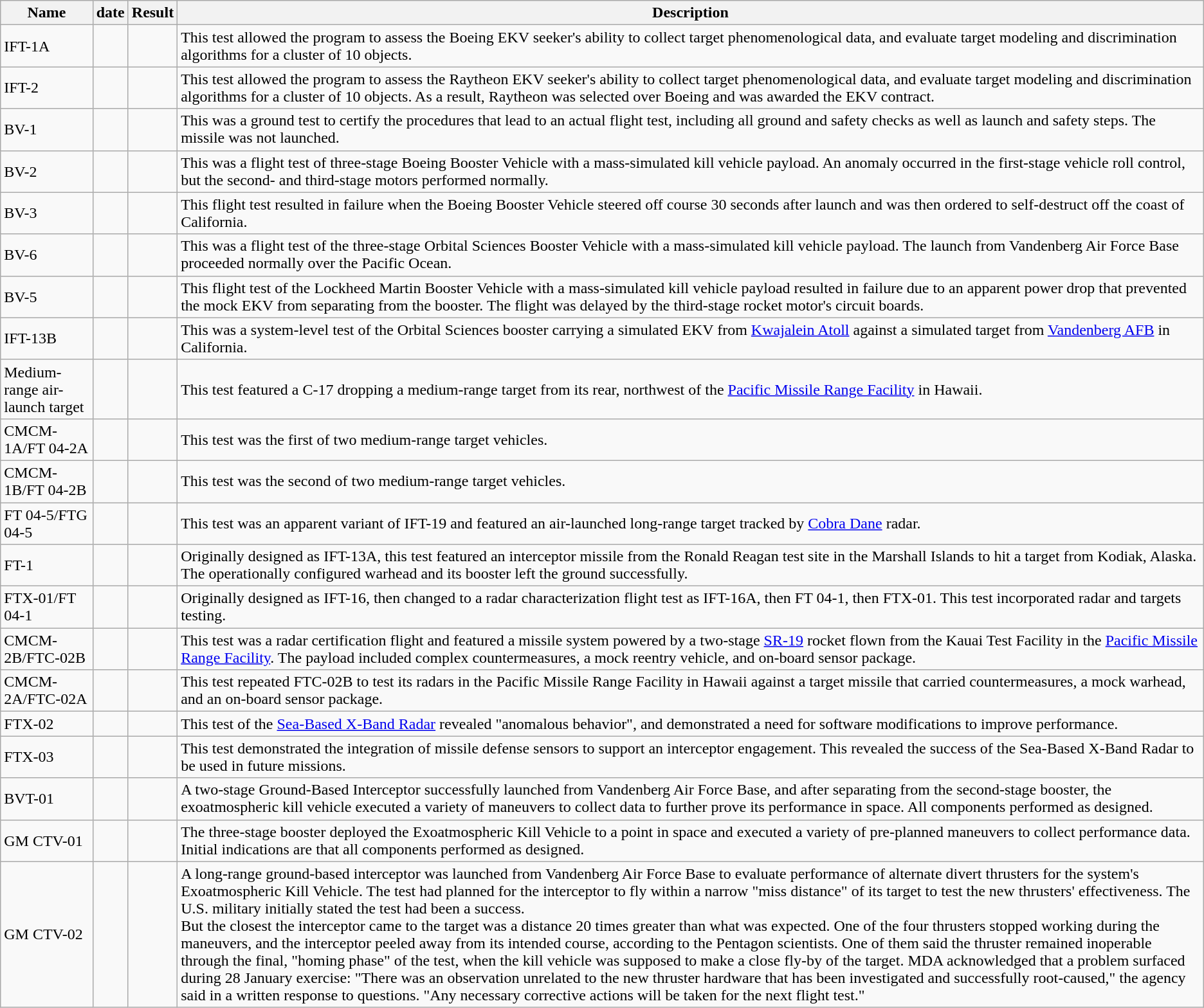<table class="wikitable sortable">
<tr>
<th>Name</th>
<th>date</th>
<th>Result</th>
<th class="unsortable">Description</th>
</tr>
<tr>
<td>IFT-1A</td>
<td></td>
<td></td>
<td>This test allowed the program to assess the Boeing EKV seeker's ability to collect target phenomenological data, and evaluate target modeling and discrimination algorithms for a cluster of 10 objects.</td>
</tr>
<tr>
<td>IFT-2</td>
<td></td>
<td></td>
<td>This test allowed the program to assess the Raytheon EKV seeker's ability to collect target phenomenological data, and evaluate target modeling and discrimination algorithms for a cluster of 10 objects. As a result, Raytheon was selected over Boeing and was awarded the EKV contract.</td>
</tr>
<tr>
<td>BV-1</td>
<td></td>
<td></td>
<td>This was a ground test to certify the procedures that lead to an actual flight test, including all ground and safety checks as well as launch and safety steps. The missile was not launched.</td>
</tr>
<tr>
<td>BV-2</td>
<td></td>
<td></td>
<td>This was a flight test of three-stage Boeing Booster Vehicle with a mass-simulated kill vehicle payload. An anomaly occurred in the first-stage vehicle roll control, but the second- and third-stage motors performed normally.</td>
</tr>
<tr>
<td>BV-3</td>
<td></td>
<td></td>
<td>This flight test resulted in failure when the Boeing Booster Vehicle steered off course 30 seconds after launch and was then ordered to self-destruct off the coast of California.</td>
</tr>
<tr>
<td>BV-6</td>
<td></td>
<td></td>
<td>This was a flight test of the three-stage Orbital Sciences Booster Vehicle with a mass-simulated kill vehicle payload. The launch from Vandenberg Air Force Base proceeded normally over the Pacific Ocean.</td>
</tr>
<tr>
<td>BV-5</td>
<td></td>
<td></td>
<td>This flight test of the Lockheed Martin Booster Vehicle with a mass-simulated kill vehicle payload resulted in failure due to an apparent power drop that prevented the mock EKV from separating from the booster. The flight was delayed by the third-stage rocket motor's circuit boards.</td>
</tr>
<tr>
<td>IFT-13B</td>
<td></td>
<td></td>
<td>This was a system-level test of the Orbital Sciences booster carrying a simulated EKV from <a href='#'>Kwajalein Atoll</a> against a simulated target from <a href='#'>Vandenberg AFB</a> in California.</td>
</tr>
<tr>
<td>Medium-range air-launch target</td>
<td></td>
<td></td>
<td>This test featured a C-17 dropping a medium-range target from its rear,  northwest of the <a href='#'>Pacific Missile Range Facility</a> in Hawaii.</td>
</tr>
<tr>
<td>CMCM-1A/FT 04-2A</td>
<td></td>
<td></td>
<td>This test was the first of two medium-range target vehicles.</td>
</tr>
<tr>
<td>CMCM-1B/FT 04-2B</td>
<td></td>
<td></td>
<td>This test was the second of two medium-range target vehicles.</td>
</tr>
<tr>
<td>FT 04-5/FTG 04-5</td>
<td></td>
<td></td>
<td>This test was an apparent variant of IFT-19 and featured an air-launched long-range target tracked by <a href='#'>Cobra Dane</a> radar.</td>
</tr>
<tr>
<td>FT-1</td>
<td></td>
<td></td>
<td>Originally designed as IFT-13A, this test featured an interceptor missile from the Ronald Reagan test site in the Marshall Islands to hit a target from Kodiak, Alaska. The operationally configured warhead and its booster left the ground successfully.</td>
</tr>
<tr>
<td>FTX-01/FT 04-1</td>
<td></td>
<td></td>
<td>Originally designed as IFT-16, then changed to a radar characterization flight test as IFT-16A, then FT 04-1, then FTX-01. This test incorporated radar and targets testing.</td>
</tr>
<tr>
<td>CMCM-2B/FTC-02B</td>
<td></td>
<td></td>
<td>This test was a radar certification flight and featured a missile system powered by a two-stage <a href='#'>SR-19</a> rocket flown from the Kauai Test Facility in the <a href='#'>Pacific Missile Range Facility</a>. The payload included complex countermeasures, a mock reentry vehicle, and on-board sensor package.</td>
</tr>
<tr>
<td>CMCM-2A/FTC-02A</td>
<td></td>
<td></td>
<td>This test repeated FTC-02B to test its radars in the Pacific Missile Range Facility in Hawaii against a target missile that carried countermeasures, a mock warhead, and an on-board sensor package.</td>
</tr>
<tr>
<td>FTX-02</td>
<td></td>
<td></td>
<td>This test of the <a href='#'>Sea-Based X-Band Radar</a> revealed "anomalous behavior", and demonstrated a need for software modifications to improve performance.</td>
</tr>
<tr>
<td>FTX-03</td>
<td></td>
<td></td>
<td>This test demonstrated the integration of missile defense sensors to support an interceptor engagement. This revealed the success of the Sea-Based X-Band Radar to be used in future missions.</td>
</tr>
<tr>
<td>BVT-01</td>
<td></td>
<td></td>
<td>A two-stage Ground-Based Interceptor successfully launched from Vandenberg Air Force Base, and after separating from the second-stage booster, the exoatmospheric kill vehicle executed a variety of maneuvers to collect data to further prove its performance in space. All components performed as designed.</td>
</tr>
<tr>
<td>GM CTV-01</td>
<td></td>
<td></td>
<td>The three-stage booster deployed the Exoatmospheric Kill Vehicle to a point in space and executed a variety of pre-planned maneuvers to collect performance data. Initial indications are that all components performed as designed.</td>
</tr>
<tr>
<td>GM CTV-02</td>
<td></td>
<td></td>
<td>A long-range ground-based interceptor was launched from Vandenberg Air Force Base to evaluate performance of alternate divert thrusters for the system's Exoatmospheric Kill Vehicle. The test had planned for the interceptor to fly within a narrow "miss distance" of its target to test the new thrusters' effectiveness.  The U.S. military initially stated the test had been a success.<br>But the closest the interceptor came to the target was a distance 20 times greater than what was expected. One of the four thrusters stopped working during the maneuvers, and the interceptor peeled away from its intended course, according to the Pentagon scientists. One of them said the thruster remained inoperable through the final, "homing phase" of the test, when the kill vehicle was supposed to make a close fly-by of the target. MDA acknowledged that a problem surfaced during 28 January exercise: "There was an observation unrelated to the new thruster hardware that has been investigated and successfully root-caused," the agency said in a written response to questions. "Any necessary corrective actions will be taken for the next flight test."</td>
</tr>
</table>
